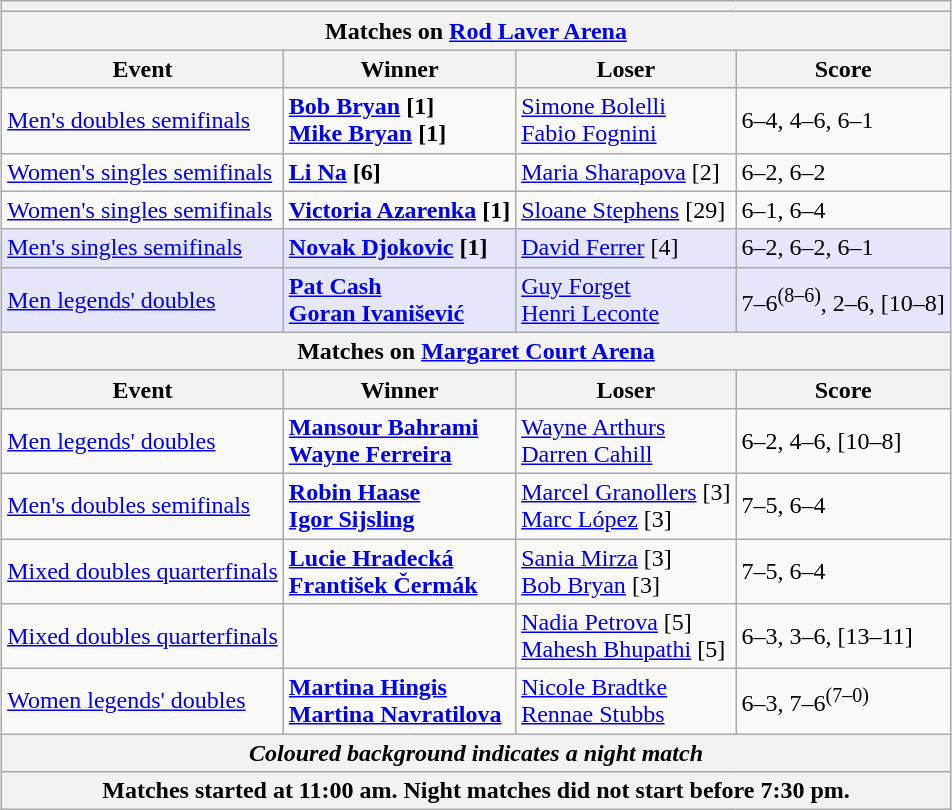<table class="wikitable collapsible uncollapsed" style="margin:1em auto;">
<tr>
<th colspan=4></th>
</tr>
<tr>
<th colspan=4><strong>Matches on <a href='#'>Rod Laver Arena</a></strong></th>
</tr>
<tr>
<th>Event</th>
<th>Winner</th>
<th>Loser</th>
<th>Score</th>
</tr>
<tr>
<td><a href='#'>Men's doubles semifinals</a></td>
<td><strong> <a href='#'>Bob Bryan</a> [1] <br>  <a href='#'>Mike Bryan</a> [1]</strong></td>
<td> <a href='#'>Simone Bolelli</a> <br>  <a href='#'>Fabio Fognini</a></td>
<td>6–4, 4–6, 6–1</td>
</tr>
<tr>
<td><a href='#'>Women's singles semifinals</a></td>
<td><strong> <a href='#'>Li Na</a> [6]</strong></td>
<td> <a href='#'>Maria Sharapova</a> [2]</td>
<td>6–2, 6–2</td>
</tr>
<tr>
<td><a href='#'>Women's singles semifinals</a></td>
<td><strong> <a href='#'>Victoria Azarenka</a> [1]</strong></td>
<td> <a href='#'>Sloane Stephens</a> [29]</td>
<td>6–1, 6–4</td>
</tr>
<tr bgcolor=lavender>
<td><a href='#'>Men's singles semifinals</a></td>
<td><strong> <a href='#'>Novak Djokovic</a> [1]</strong></td>
<td> <a href='#'>David Ferrer</a> [4]</td>
<td>6–2, 6–2, 6–1</td>
</tr>
<tr bgcolor=lavender>
<td><a href='#'>Men legends' doubles</a></td>
<td><strong> <a href='#'>Pat Cash</a><br> <a href='#'>Goran Ivanišević</a></strong></td>
<td> <a href='#'>Guy Forget</a><br> <a href='#'>Henri Leconte</a></td>
<td>7–6<sup>(8–6)</sup>, 2–6, [10–8]</td>
</tr>
<tr>
<th colspan=4><strong>Matches on <a href='#'>Margaret Court Arena</a></strong></th>
</tr>
<tr>
<th>Event</th>
<th>Winner</th>
<th>Loser</th>
<th>Score</th>
</tr>
<tr>
<td><a href='#'>Men legends' doubles</a></td>
<td><strong> <a href='#'>Mansour Bahrami</a> <br>  <a href='#'>Wayne Ferreira</a></strong></td>
<td> <a href='#'>Wayne Arthurs</a> <br>  <a href='#'>Darren Cahill</a></td>
<td>6–2, 4–6, [10–8]</td>
</tr>
<tr>
<td><a href='#'>Men's doubles semifinals</a></td>
<td><strong> <a href='#'>Robin Haase</a> <br>  <a href='#'>Igor Sijsling</a></strong></td>
<td> <a href='#'>Marcel Granollers</a> [3] <br>  <a href='#'>Marc López</a> [3]</td>
<td>7–5, 6–4</td>
</tr>
<tr>
<td><a href='#'>Mixed doubles quarterfinals</a></td>
<td><strong> <a href='#'>Lucie Hradecká</a> <br>  <a href='#'>František Čermák</a></strong></td>
<td> <a href='#'>Sania Mirza</a> [3] <br>  <a href='#'>Bob Bryan</a> [3]</td>
<td>7–5, 6–4</td>
</tr>
<tr>
<td><a href='#'>Mixed doubles quarterfinals</a></td>
<td></td>
<td> <a href='#'>Nadia Petrova</a> [5] <br>  <a href='#'>Mahesh Bhupathi</a> [5]</td>
<td>6–3, 3–6, [13–11]</td>
</tr>
<tr>
<td><a href='#'>Women legends' doubles</a></td>
<td><strong> <a href='#'>Martina Hingis</a> <br>  <a href='#'>Martina Navratilova</a></strong></td>
<td> <a href='#'>Nicole Bradtke</a> <br>  <a href='#'>Rennae Stubbs</a></td>
<td>6–3, 7–6<sup>(7–0)</sup></td>
</tr>
<tr>
<th colspan=4 align=center><em>Coloured background indicates a night match</em></th>
</tr>
<tr>
<th colspan=4 align=center>Matches started at 11:00 am. Night matches did not start before 7:30 pm.</th>
</tr>
</table>
